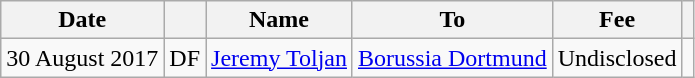<table class="wikitable">
<tr>
<th scope=col>Date</th>
<th scope=col></th>
<th scope=col>Name</th>
<th scope=col>To</th>
<th scope=col>Fee</th>
<th scope=col></th>
</tr>
<tr>
<td>30 August 2017</td>
<td align=center>DF</td>
<td><a href='#'>Jeremy Toljan</a></td>
<td><a href='#'>Borussia Dortmund</a></td>
<td>Undisclosed</td>
<td></td>
</tr>
</table>
